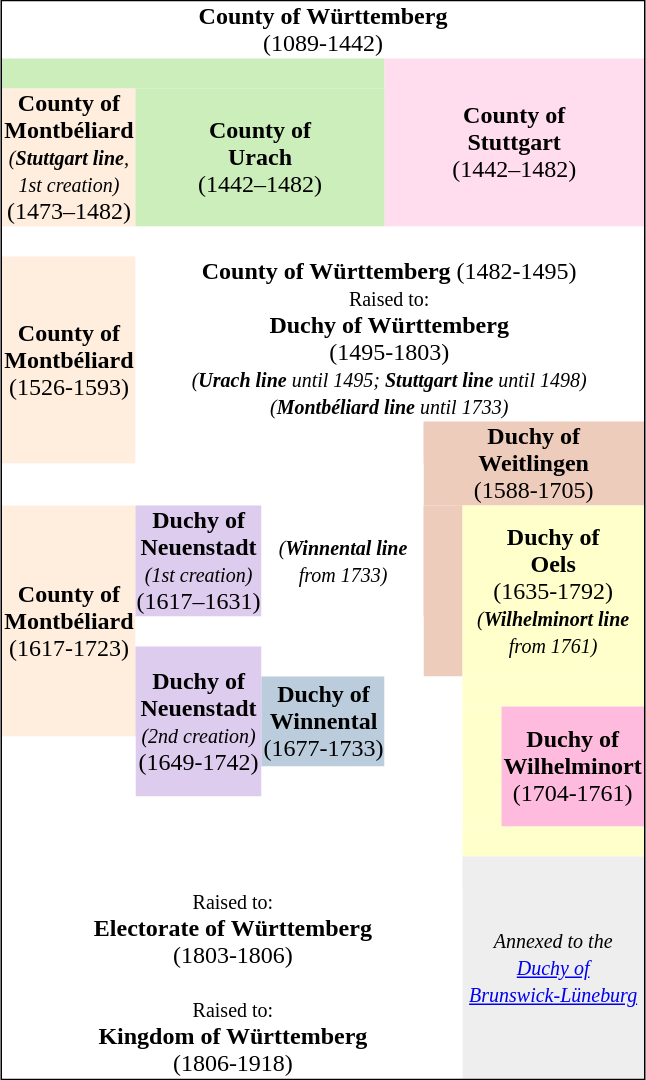<table align="center" style="border-spacing: 0px; border: 1px solid black; text-align: center;">
<tr>
<td colspan=7 style="background: #fff;"><strong>County of Württemberg</strong> <br>(1089-1442)</td>
</tr>
<tr>
<td colspan=3 style="background: #ceb;">      </td>
<td colspan=4 rowspan="2"style="background: #fde;"><strong>County of<br>Stuttgart</strong> <br>(1442–1482)</td>
</tr>
<tr>
<td colspan=1 style="background: #fedf;"><strong>County of<br>Montbéliard</strong><br><small><em>(<span><strong>Stuttgart line</strong></span>,<br> 1st creation)</em></small><br>(1473–1482)</td>
<td colspan=2 style="background: #ceb;"><strong>County of<br>Urach</strong> <br>(1442–1482)</td>
</tr>
<tr>
<td colspan=7 style="background: #fff;">      </td>
</tr>
<tr>
<td colspan=1 rowspan="2" style="background: #fedf;"><strong>County of<br>Montbéliard</strong><br>(1526-1593)</td>
<td colspan=6 style="background: #fff;"><strong>County of Württemberg</strong> (1482-1495)<br><small>Raised to:</small><br><strong>Duchy of Württemberg</strong><br>(1495-1803)<br><small><em>(<span><strong>Urach line</strong></span> until 1495; <span><strong>Stuttgart line</strong></span> until 1498)<br>(<span><strong>Montbéliard line</strong></span> until 1733)</em></small></td>
</tr>
<tr>
<td colspan=3 style="background: #fff;">      </td>
<td colspan=3 rowspan="2" style="background: #ecb;"><strong>Duchy of<br>Weitlingen</strong><br>(1588-1705)<br></td>
</tr>
<tr>
<td colspan=4 style="background: #fff;">      </td>
</tr>
<tr>
<td colspan=1 rowspan="5" style="background: #fedf;"><strong>County of<br>Montbéliard</strong><br>(1617-1723)<br></td>
<td colspan=1 style="background: #dce;"><strong>Duchy of<br>Neuenstadt</strong><br><small><em>(1st creation)</em></small><br>(1617–1631)</td>
<td colspan=2 style="background: #fff;"><small><em>(<span><strong>Winnental line</strong></span><br>from 1733)</em></small></td>
<td colspan=1 rowspan="3" style="background: #ecb;">      </td>
<td colspan=2 rowspan="3" style="background: #ffc;"><strong>Duchy of<br>Oels</strong><br>(1635-1792)<br><small><em>(<span><strong>Wilhelminort line</strong></span><br> from 1761)</em></small></td>
</tr>
<tr>
<td colspan=3 style="background: #fff;">      </td>
</tr>
<tr>
<td colspan=1 rowspan="5" style="background: #dce;"><strong>Duchy of<br>Neuenstadt</strong><br><small><em>(2nd creation)</em></small><br>(1649-1742)</td>
<td colspan=2 style="background: #fff;">      </td>
</tr>
<tr>
<td colspan=1  rowspan="3" style="background: #bcd;"><strong>Duchy of<br>Winnental</strong><br>(1677-1733)</td>
<td colspan=1  style="background: #fff;">      </td>
<td colspan=1  rowspan="3" style="background: #fff;">      </td>
<td colspan=2  style="background: #ffc;">      </td>
</tr>
<tr>
<td colspan=1  style="background: #fff;">      </td>
<td colspan=1 rowspan="4" style="background: #ffc;">      </td>
<td colspan=1 rowspan="4" style="background: #fbd;"><strong>Duchy of<br>Wilhelminort</strong><br>(1704-1761)</td>
</tr>
<tr>
<td colspan=1 style="background: #fff;">      </td>
<td colspan=1 style="background: #fff;">      </td>
</tr>
<tr>
<td colspan=1 style="background: #fff;">      </td>
<td colspan=3  style="background: #fff;">      </td>
</tr>
<tr>
<td colspan=5  style="background: #fff;">      </td>
</tr>
<tr>
<td colspan=5  style="background: #fff;">      </td>
<td colspan=2 style="background: #ffc;">      </td>
</tr>
<tr>
<td colspan=5 style="background: #fff;">      </td>
<td colspan=2 rowspan=2 style="background: #eee;"><small><em>Annexed to the<br> <a href='#'>Duchy of<br>Brunswick-Lüneburg</a></em></small></td>
</tr>
<tr>
<td colspan=5 style="background: #fff;"><small>Raised to:</small><br><strong>Electorate of Württemberg</strong><br>(1803-1806)<br><br><small>Raised to:</small><br><strong>Kingdom of Württemberg</strong><br>(1806-1918)</td>
</tr>
<tr>
</tr>
</table>
